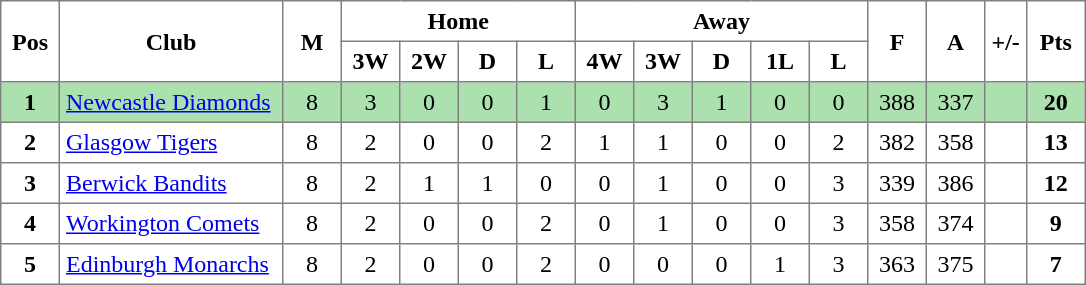<table class="toccolours" border="1" cellpadding="4" cellspacing="0" style="border-collapse: collapse; margin: 0;">
<tr>
<th width=30 rowspan=2>Pos</th>
<th width=140 rowspan=2>Club</th>
<th rowspan=2 width=30>M</th>
<th colspan=4>Home</th>
<th colspan=5>Away</th>
<th rowspan=2 width=30>F</th>
<th width=30 rowspan=2>A</th>
<th rowspan=2>+/-</th>
<th width=30 rowspan=2>Pts</th>
</tr>
<tr>
<th width=30>3W</th>
<th width=30>2W</th>
<th width=30>D</th>
<th width=30>L</th>
<th width=30>4W</th>
<th width=30>3W</th>
<th width=30>D</th>
<th width=30>1L</th>
<th width=30>L</th>
</tr>
<tr align=center | style="background:#ACE1AF">
<th>1</th>
<td align=left><a href='#'>Newcastle Diamonds</a></td>
<td>8</td>
<td>3</td>
<td>0</td>
<td>0</td>
<td>1</td>
<td>0</td>
<td>3</td>
<td>1</td>
<td>0</td>
<td>0</td>
<td>388</td>
<td>337</td>
<td></td>
<td><strong>20</strong></td>
</tr>
<tr align=center>
<th>2</th>
<td align=left><a href='#'>Glasgow Tigers</a></td>
<td>8</td>
<td>2</td>
<td>0</td>
<td>0</td>
<td>2</td>
<td>1</td>
<td>1</td>
<td>0</td>
<td>0</td>
<td>2</td>
<td>382</td>
<td>358</td>
<td></td>
<td><strong>13</strong></td>
</tr>
<tr align=center>
<th>3</th>
<td align=left><a href='#'>Berwick Bandits</a></td>
<td>8</td>
<td>2</td>
<td>1</td>
<td>1</td>
<td>0</td>
<td>0</td>
<td>1</td>
<td>0</td>
<td>0</td>
<td>3</td>
<td>339</td>
<td>386</td>
<td></td>
<td><strong>12</strong></td>
</tr>
<tr align=center>
<th>4</th>
<td align=left><a href='#'>Workington Comets</a></td>
<td>8</td>
<td>2</td>
<td>0</td>
<td>0</td>
<td>2</td>
<td>0</td>
<td>1</td>
<td>0</td>
<td>0</td>
<td>3</td>
<td>358</td>
<td>374</td>
<td></td>
<td><strong>9</strong></td>
</tr>
<tr align=center>
<th>5</th>
<td align=left><a href='#'>Edinburgh Monarchs</a></td>
<td>8</td>
<td>2</td>
<td>0</td>
<td>0</td>
<td>2</td>
<td>0</td>
<td>0</td>
<td>0</td>
<td>1</td>
<td>3</td>
<td>363</td>
<td>375</td>
<td></td>
<td><strong>7</strong></td>
</tr>
</table>
